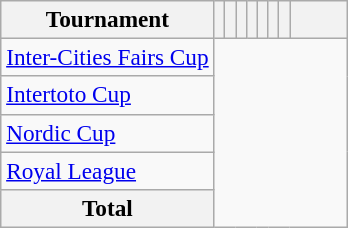<table class="wikitable" style="text-align: center; font-size: 97%;">
<tr>
<th>Tournament</th>
<th scope=col></th>
<th scope=col></th>
<th scope=col></th>
<th scope=col></th>
<th scope=col></th>
<th scope=col></th>
<th scope=col></th>
<th style="width:2em"></th>
</tr>
<tr>
<td align=left><a href='#'>Inter-Cities Fairs Cup</a><br></td>
</tr>
<tr>
<td align=left><a href='#'>Intertoto Cup</a><br></td>
</tr>
<tr>
<td align=left><a href='#'>Nordic Cup</a><br></td>
</tr>
<tr>
<td align=left><a href='#'>Royal League</a><br></td>
</tr>
<tr class=sortbottom>
<th><strong>Total</strong><br></th>
</tr>
</table>
